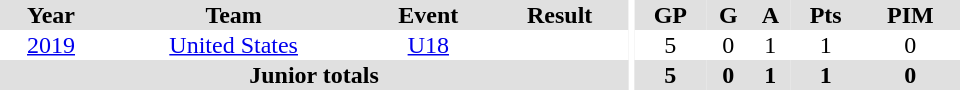<table border="0" cellpadding="1" cellspacing="0" ID="Table3" style="text-align:center; width:40em">
<tr ALIGN="center" bgcolor="#e0e0e0">
<th>Year</th>
<th>Team</th>
<th>Event</th>
<th>Result</th>
<th rowspan="99" bgcolor="#ffffff"></th>
<th>GP</th>
<th>G</th>
<th>A</th>
<th>Pts</th>
<th>PIM</th>
</tr>
<tr>
<td><a href='#'>2019</a></td>
<td><a href='#'>United States</a></td>
<td><a href='#'>U18</a></td>
<td></td>
<td>5</td>
<td>0</td>
<td>1</td>
<td>1</td>
<td>0</td>
</tr>
<tr bgcolor="#e0e0e0">
<th colspan="4">Junior totals</th>
<th>5</th>
<th>0</th>
<th>1</th>
<th>1</th>
<th>0</th>
</tr>
</table>
